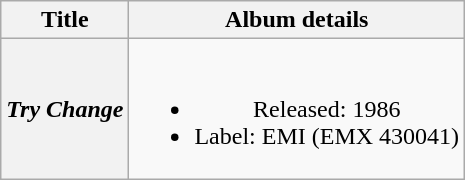<table class="wikitable plainrowheaders" style="text-align:center;" border="1">
<tr>
<th scope="col">Title</th>
<th scope="col">Album details</th>
</tr>
<tr>
<th scope="row"><em>Try Change</em></th>
<td><br><ul><li>Released: 1986</li><li>Label: EMI (EMX 430041)</li></ul></td>
</tr>
</table>
